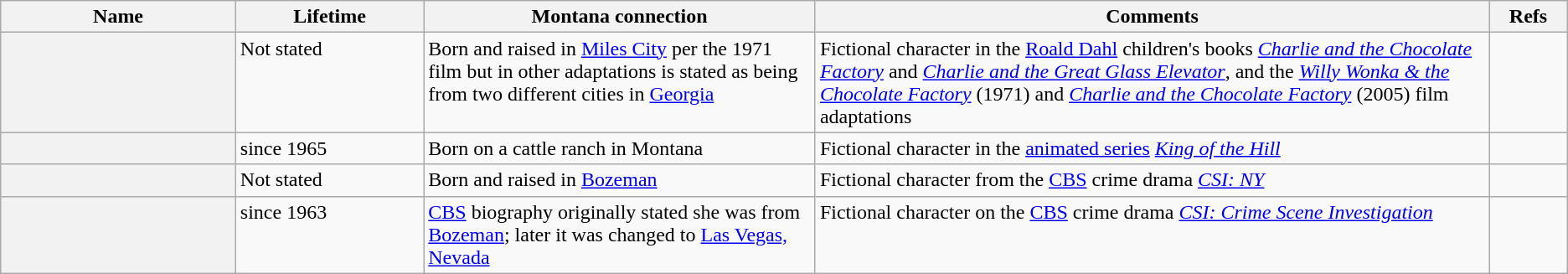<table class="sortable wikitable plainrowheaders">
<tr>
<th style="width:15%;" scope="col">Name</th>
<th style="width:12%;" scope="col">Lifetime</th>
<th class="unsortable" style="width:25%;" scope="col">Montana connection</th>
<th class="unsortable" style="width:43%;" scope="col">Comments</th>
<th class="unsortable" style="width:5%;" scope="col">Refs</th>
</tr>
<tr valign="top">
<th scope="row"></th>
<td>Not stated</td>
<td>Born and raised in <a href='#'>Miles City</a> per the 1971 film but in other adaptations is stated as being from two different cities in <a href='#'>Georgia</a></td>
<td>Fictional character in the <a href='#'>Roald Dahl</a> children's books <em><a href='#'>Charlie and the Chocolate Factory</a></em> and <em><a href='#'>Charlie and the Great Glass Elevator</a></em>, and the <em><a href='#'>Willy Wonka & the Chocolate Factory</a></em> (1971) and <em><a href='#'>Charlie and the Chocolate Factory</a></em> (2005) film adaptations</td>
<td style="text-align:center;"></td>
</tr>
<tr valign="top">
<th scope="row"></th>
<td>since 1965</td>
<td>Born on a cattle ranch in Montana</td>
<td>Fictional character in the <a href='#'>animated series</a> <em><a href='#'>King of the Hill</a></em></td>
<td style="text-align:center;"></td>
</tr>
<tr valign="top">
<th scope="row"></th>
<td>Not stated</td>
<td>Born and raised in <a href='#'>Bozeman</a></td>
<td>Fictional character from the <a href='#'>CBS</a> crime drama <em><a href='#'>CSI: NY</a></em></td>
<td style="text-align:center;"></td>
</tr>
<tr valign="top">
<th scope="row"></th>
<td>since 1963</td>
<td><a href='#'>CBS</a> biography originally stated she was from <a href='#'>Bozeman</a>; later it was changed to <a href='#'>Las Vegas, Nevada</a></td>
<td>Fictional character on the <a href='#'>CBS</a> crime drama <em><a href='#'>CSI: Crime Scene Investigation</a></em></td>
<td style="text-align:center;"></td>
</tr>
</table>
